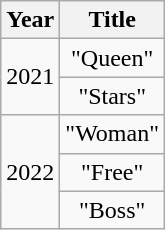<table class="wikitable plainrowheaders" style="text-align:center;">
<tr>
<th>Year</th>
<th>Title</th>
</tr>
<tr>
<td rowspan="2">2021</td>
<td>"Queen"</td>
</tr>
<tr>
<td>"Stars"</td>
</tr>
<tr>
<td rowspan="3">2022</td>
<td>"Woman"</td>
</tr>
<tr>
<td>"Free"</td>
</tr>
<tr>
<td>"Boss"</td>
</tr>
</table>
